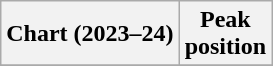<table class="wikitable plainrowheaders" style="text-align:center">
<tr>
<th scope="col">Chart (2023–24)</th>
<th scope="col">Peak<br>position</th>
</tr>
<tr>
</tr>
</table>
